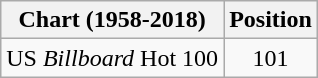<table class="wikitable plainrowheaders">
<tr>
<th>Chart (1958-2018)</th>
<th>Position</th>
</tr>
<tr>
<td>US <em>Billboard</em> Hot 100</td>
<td style="text-align:center;">101</td>
</tr>
</table>
